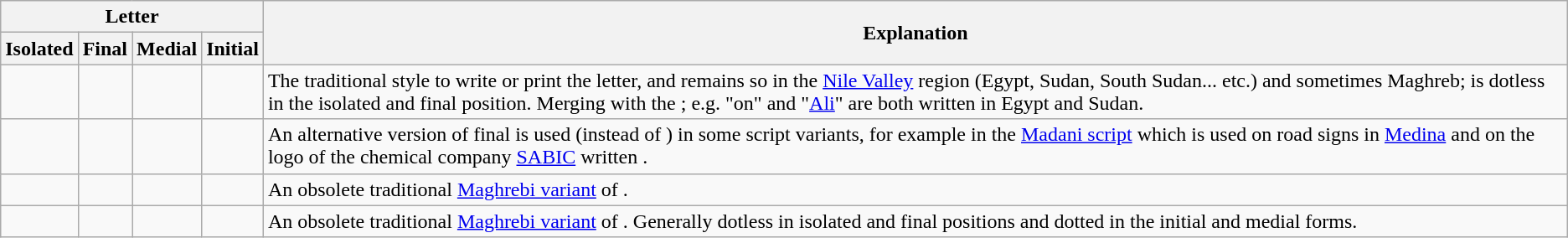<table class="wikitable">
<tr>
<th colspan="4">Letter</th>
<th rowspan="2">Explanation</th>
</tr>
<tr>
<th>Isolated</th>
<th>Final</th>
<th>Medial</th>
<th>Initial</th>
</tr>
<tr style="text-align:center;">
<td></td>
<td></td>
<td></td>
<td></td>
<td style="text-align:left;">The traditional style to write or print the letter, and remains so in the <a href='#'>Nile Valley</a> region (Egypt, Sudan, South Sudan... etc.) and sometimes Maghreb;   is dotless in the isolated and final position. Merging with the  ; e.g.   "on" and   "<a href='#'>Ali</a>" are both written  in Egypt and Sudan.</td>
</tr>
<tr style="text-align:center;">
<td></td>
<td></td>
<td></td>
<td></td>
<td style="text-align:left;">An alternative version of final    is used (instead of ) in some script variants, for example in the <a href='#'>Madani script</a> which is used on road signs in <a href='#'>Medina</a> and on the logo of the chemical company <a href='#'>SABIC</a> written .</td>
</tr>
<tr style="text-align:center;">
<td></td>
<td></td>
<td></td>
<td></td>
<td style="text-align:left;">An obsolete traditional <a href='#'>Maghrebi variant</a> of  .</td>
</tr>
<tr style="text-align:center;">
<td></td>
<td></td>
<td></td>
<td></td>
<td style="text-align:left;">An obsolete traditional <a href='#'>Maghrebi variant</a> of  . Generally dotless in isolated and final positions and dotted in the initial and medial forms.</td>
</tr>
</table>
